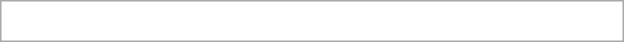<table cellpadding="2"  style="border: 1px solid darkgray;">
<tr>
<th width="200"></th>
<th width="200"></th>
</tr>
<tr border="0">
<td></td>
<td></td>
</tr>
<tr>
<td></td>
<td></td>
</tr>
<tr>
<td></td>
<td></td>
</tr>
</table>
